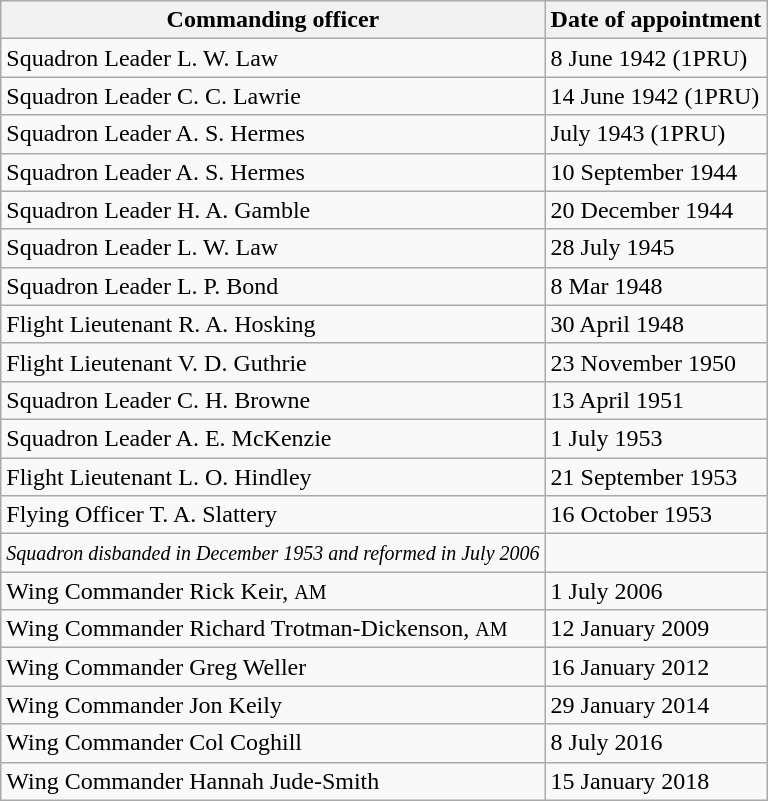<table class="wikitable">
<tr>
<th>Commanding officer</th>
<th>Date of appointment</th>
</tr>
<tr>
<td>Squadron Leader L. W. Law</td>
<td>8 June 1942 (1PRU)</td>
</tr>
<tr>
<td>Squadron Leader C. C. Lawrie</td>
<td>14 June 1942 (1PRU)</td>
</tr>
<tr>
<td>Squadron Leader A. S. Hermes</td>
<td>July 1943 (1PRU)</td>
</tr>
<tr>
<td>Squadron Leader A. S. Hermes</td>
<td>10 September 1944</td>
</tr>
<tr>
<td>Squadron Leader H. A. Gamble</td>
<td>20 December 1944</td>
</tr>
<tr>
<td>Squadron Leader L. W. Law</td>
<td>28 July 1945</td>
</tr>
<tr>
<td>Squadron Leader L. P. Bond</td>
<td>8 Mar 1948</td>
</tr>
<tr>
<td>Flight Lieutenant R. A. Hosking</td>
<td>30 April 1948</td>
</tr>
<tr>
<td>Flight Lieutenant V. D. Guthrie</td>
<td>23 November 1950</td>
</tr>
<tr>
<td>Squadron Leader C. H. Browne</td>
<td>13 April 1951</td>
</tr>
<tr>
<td>Squadron Leader A. E. McKenzie</td>
<td>1 July 1953</td>
</tr>
<tr>
<td>Flight Lieutenant L. O. Hindley</td>
<td>21 September 1953</td>
</tr>
<tr>
<td>Flying Officer T. A. Slattery</td>
<td>16 October 1953</td>
</tr>
<tr>
<td><small><em>Squadron disbanded in December 1953 and reformed in July 2006</em></small></td>
</tr>
<tr>
<td>Wing Commander Rick Keir, <small>AM</small></td>
<td>1 July 2006</td>
</tr>
<tr>
<td>Wing Commander Richard Trotman-Dickenson, <small>AM</small></td>
<td>12 January 2009</td>
</tr>
<tr>
<td>Wing Commander Greg Weller</td>
<td>16 January 2012</td>
</tr>
<tr>
<td>Wing Commander Jon Keily</td>
<td>29 January 2014</td>
</tr>
<tr>
<td>Wing Commander Col Coghill</td>
<td>8 July 2016</td>
</tr>
<tr>
<td>Wing Commander Hannah Jude-Smith</td>
<td>15 January 2018</td>
</tr>
</table>
